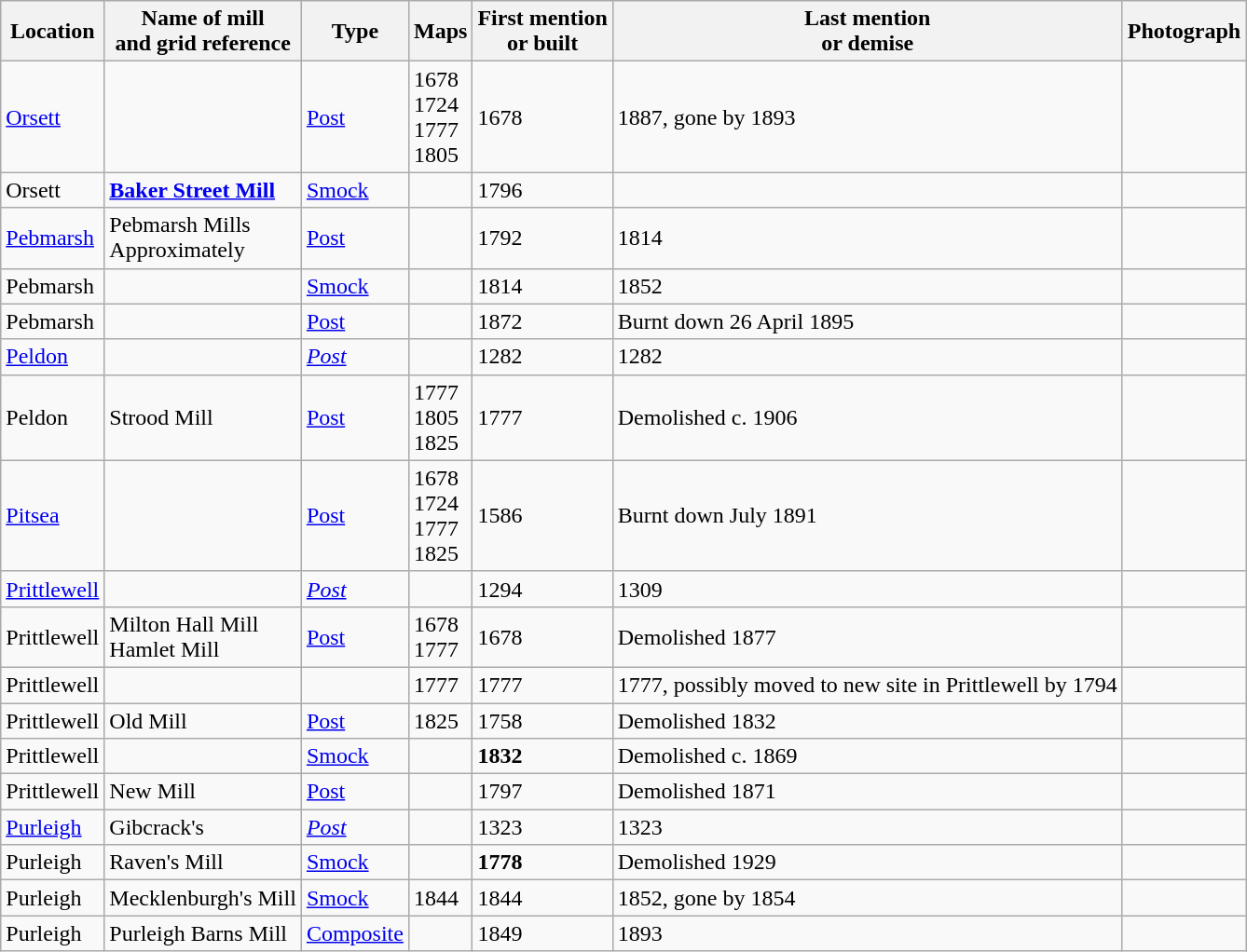<table class="wikitable">
<tr>
<th>Location</th>
<th>Name of mill<br>and grid reference</th>
<th>Type</th>
<th>Maps</th>
<th>First mention<br>or built</th>
<th>Last mention<br> or demise</th>
<th>Photograph</th>
</tr>
<tr>
<td><a href='#'>Orsett</a></td>
<td></td>
<td><a href='#'>Post</a></td>
<td>1678<br>1724<br>1777<br>1805</td>
<td>1678</td>
<td>1887, gone by 1893<br></td>
<td></td>
</tr>
<tr>
<td>Orsett</td>
<td><strong><a href='#'>Baker Street Mill</a></strong><br></td>
<td><a href='#'>Smock</a></td>
<td></td>
<td>1796</td>
<td></td>
<td></td>
</tr>
<tr>
<td><a href='#'>Pebmarsh</a></td>
<td>Pebmarsh Mills<br>Approximately </td>
<td><a href='#'>Post</a></td>
<td></td>
<td>1792</td>
<td>1814</td>
<td></td>
</tr>
<tr>
<td>Pebmarsh</td>
<td></td>
<td><a href='#'>Smock</a></td>
<td></td>
<td>1814</td>
<td>1852</td>
<td></td>
</tr>
<tr>
<td>Pebmarsh</td>
<td></td>
<td><a href='#'>Post</a></td>
<td></td>
<td>1872</td>
<td>Burnt down 26 April 1895</td>
<td></td>
</tr>
<tr>
<td><a href='#'>Peldon</a></td>
<td></td>
<td><em><a href='#'>Post</a></em></td>
<td></td>
<td>1282</td>
<td>1282</td>
<td></td>
</tr>
<tr>
<td>Peldon</td>
<td>Strood Mill<br></td>
<td><a href='#'>Post</a></td>
<td>1777<br>1805<br>1825</td>
<td>1777</td>
<td>Demolished c. 1906</td>
<td></td>
</tr>
<tr>
<td><a href='#'>Pitsea</a></td>
<td></td>
<td><a href='#'>Post</a></td>
<td>1678<br>1724<br>1777<br>1825</td>
<td>1586</td>
<td>Burnt down July 1891</td>
<td></td>
</tr>
<tr>
<td><a href='#'>Prittlewell</a></td>
<td></td>
<td><em><a href='#'>Post</a></em></td>
<td></td>
<td>1294</td>
<td>1309</td>
<td></td>
</tr>
<tr>
<td>Prittlewell</td>
<td>Milton Hall Mill<br>Hamlet Mill<br></td>
<td><a href='#'>Post</a></td>
<td>1678<br>1777</td>
<td>1678</td>
<td>Demolished 1877</td>
<td></td>
</tr>
<tr>
<td>Prittlewell</td>
<td></td>
<td></td>
<td>1777</td>
<td>1777</td>
<td>1777, possibly moved to new site in Prittlewell by 1794</td>
<td></td>
</tr>
<tr>
<td>Prittlewell</td>
<td>Old Mill<br></td>
<td><a href='#'>Post</a></td>
<td>1825</td>
<td>1758</td>
<td>Demolished 1832</td>
<td></td>
</tr>
<tr>
<td>Prittlewell</td>
<td></td>
<td><a href='#'>Smock</a></td>
<td></td>
<td><strong>1832</strong></td>
<td>Demolished c. 1869</td>
<td></td>
</tr>
<tr>
<td>Prittlewell</td>
<td>New Mill<br></td>
<td><a href='#'>Post</a></td>
<td></td>
<td>1797</td>
<td>Demolished 1871</td>
<td></td>
</tr>
<tr>
<td><a href='#'>Purleigh</a></td>
<td>Gibcrack's<br></td>
<td><em><a href='#'>Post</a></em></td>
<td></td>
<td>1323</td>
<td>1323</td>
<td></td>
</tr>
<tr>
<td>Purleigh</td>
<td>Raven's Mill<br></td>
<td><a href='#'>Smock</a></td>
<td></td>
<td><strong>1778</strong></td>
<td>Demolished 1929</td>
<td></td>
</tr>
<tr>
<td>Purleigh</td>
<td>Mecklenburgh's Mill<br></td>
<td><a href='#'>Smock</a></td>
<td>1844</td>
<td>1844</td>
<td>1852, gone by 1854</td>
<td></td>
</tr>
<tr>
<td>Purleigh</td>
<td>Purleigh Barns Mill<br></td>
<td><a href='#'>Composite</a></td>
<td></td>
<td>1849</td>
<td>1893</td>
<td></td>
</tr>
</table>
